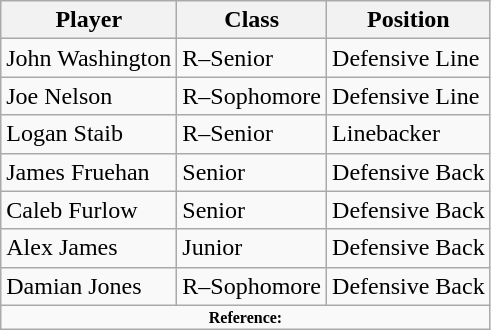<table class="wikitable" border="1">
<tr ;>
<th>Player</th>
<th>Class</th>
<th>Position</th>
</tr>
<tr>
<td>John Washington</td>
<td>R–Senior</td>
<td>Defensive Line</td>
</tr>
<tr>
<td>Joe Nelson</td>
<td>R–Sophomore</td>
<td>Defensive Line</td>
</tr>
<tr>
<td>Logan Staib</td>
<td>R–Senior</td>
<td>Linebacker</td>
</tr>
<tr>
<td>James Fruehan</td>
<td>Senior</td>
<td>Defensive Back</td>
</tr>
<tr>
<td>Caleb Furlow</td>
<td>Senior</td>
<td>Defensive Back</td>
</tr>
<tr>
<td>Alex James</td>
<td>Junior</td>
<td>Defensive Back</td>
</tr>
<tr>
<td>Damian Jones</td>
<td>R–Sophomore</td>
<td>Defensive Back</td>
</tr>
<tr>
<td colspan="3" style="font-size: 8pt" align="center"><strong>Reference:</strong></td>
</tr>
</table>
